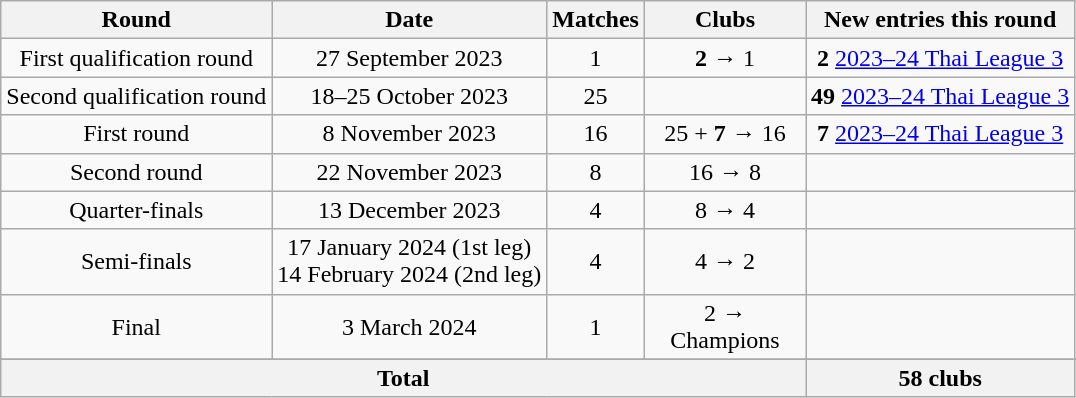<table class="wikitable">
<tr>
<th>Round</th>
<th>Date</th>
<th>Matches</th>
<th width=100>Clubs</th>
<th>New entries this round</th>
</tr>
<tr align=center>
<td>First qualification round</td>
<td>27 September 2023</td>
<td>1</td>
<td><strong>2</strong> → 1</td>
<td><strong>2</strong> <a href='#'>2023–24 Thai League 3</a></td>
</tr>
<tr align=center>
<td>Second qualification round</td>
<td>18–25 October 2023</td>
<td>25</td>
<td></td>
<td><strong>49</strong> <a href='#'>2023–24 Thai League 3</a></td>
</tr>
<tr align=center>
<td>First round</td>
<td>8 November 2023</td>
<td>16</td>
<td>25 + <strong>7</strong> → 16</td>
<td><strong>7</strong> <a href='#'>2023–24 Thai League 3</a></td>
</tr>
<tr align=center>
<td>Second round</td>
<td>22 November 2023</td>
<td>8</td>
<td>16 → 8</td>
<td></td>
</tr>
<tr align=center>
<td>Quarter-finals</td>
<td>13 December 2023</td>
<td>4</td>
<td>8 → 4</td>
<td></td>
</tr>
<tr align=center>
<td>Semi-finals</td>
<td>17 January 2024 (1st leg)<br>14 February 2024 (2nd leg)</td>
<td>4</td>
<td>4 → 2</td>
<td></td>
</tr>
<tr align=center>
<td>Final</td>
<td>3 March 2024</td>
<td>1</td>
<td>2 → Champions</td>
<td></td>
</tr>
<tr align=left|>
</tr>
<tr>
<th colspan=4>Total</th>
<th>58 clubs</th>
</tr>
</table>
